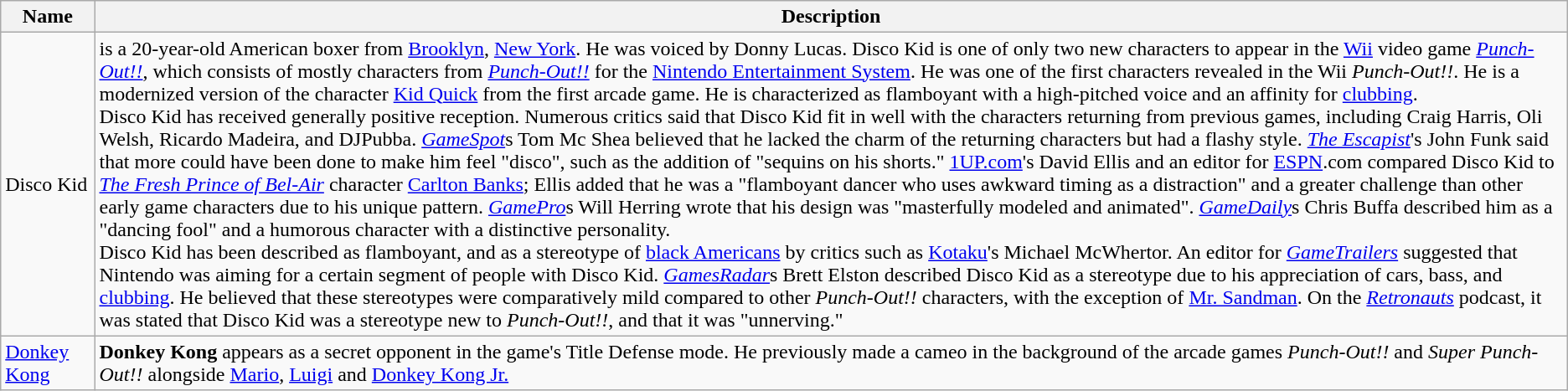<table class="wikitable sortable">
<tr>
<th scope="col" width="6%">Name</th>
<th scope="col" width="100%">Description</th>
</tr>
<tr id="Disco Kid">
<td>Disco Kid</td>
<td> is a 20-year-old American boxer from <a href='#'>Brooklyn</a>, <a href='#'>New York</a>. He was voiced by Donny Lucas. Disco Kid is one of only two new characters to appear in the <a href='#'>Wii</a> video game <em><a href='#'>Punch-Out!!</a></em>, which consists of mostly characters from <em><a href='#'>Punch-Out!!</a></em> for the <a href='#'>Nintendo Entertainment System</a>. He was one of the first characters revealed in the Wii <em>Punch-Out!!</em>. He is a modernized version of the character <a href='#'>Kid Quick</a> from the first arcade game. He is characterized as flamboyant with a high-pitched voice and an affinity for <a href='#'>clubbing</a>.<br>Disco Kid has received generally positive reception. Numerous critics said that Disco Kid fit in well with the characters returning from previous games, including Craig Harris, Oli Welsh, Ricardo Madeira, and DJPubba. <em><a href='#'>GameSpot</a></em>s Tom Mc Shea believed that he lacked the charm of the returning characters but had a flashy style. <a href='#'><em>The Escapist</em></a>'s John Funk said that more could have been done to make him feel "disco", such as the addition of "sequins on his shorts." <a href='#'>1UP.com</a>'s David Ellis and an editor for <a href='#'>ESPN</a>.com compared Disco Kid to <em><a href='#'>The Fresh Prince of Bel-Air</a></em> character <a href='#'>Carlton Banks</a>; Ellis added that he was a "flamboyant dancer who uses awkward timing as a distraction" and a greater challenge than other early game characters due to his unique pattern. <em><a href='#'>GamePro</a></em>s Will Herring wrote that his design was "masterfully modeled and animated". <em><a href='#'>GameDaily</a></em>s Chris Buffa described him as a "dancing fool" and a humorous character with a distinctive personality.<br>Disco Kid has been described as flamboyant, and as a stereotype of <a href='#'>black Americans</a> by critics such as <a href='#'>Kotaku</a>'s Michael McWhertor. An editor for <em><a href='#'>GameTrailers</a></em> suggested that Nintendo was aiming for a certain segment of people with Disco Kid. <em><a href='#'>GamesRadar</a></em>s Brett Elston described Disco Kid as a stereotype due to his appreciation of cars, bass, and <a href='#'>clubbing</a>. He believed that these stereotypes were comparatively mild compared to other <em>Punch-Out!!</em> characters, with the exception of <a href='#'>Mr. Sandman</a>. On the <em><a href='#'>Retronauts</a></em> podcast, it was stated that Disco Kid was a stereotype new to <em>Punch-Out!!</em>, and that it was "unnerving."</td>
</tr>
<tr id="Donkey Kong">
<td><a href='#'>Donkey Kong</a></td>
<td><strong>Donkey Kong</strong> appears as a secret opponent in the game's Title Defense mode. He previously made a cameo in the background of the arcade games <em>Punch-Out!!</em> and <em>Super Punch-Out!!</em> alongside <a href='#'>Mario</a>, <a href='#'>Luigi</a> and <a href='#'>Donkey Kong Jr.</a></td>
</tr>
</table>
